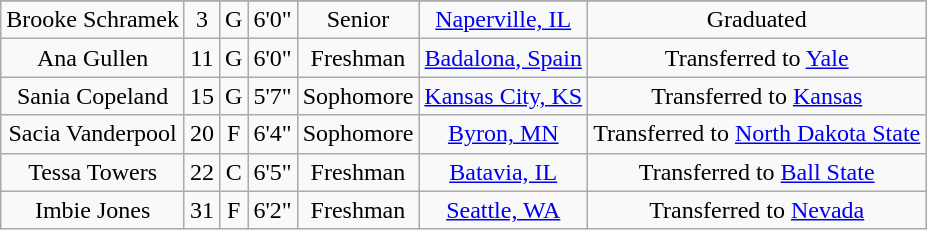<table class="wikitable sortable" style="text-align: center">
<tr align=center>
</tr>
<tr>
<td>Brooke Schramek</td>
<td>3</td>
<td>G</td>
<td>6'0"</td>
<td>Senior</td>
<td><a href='#'>Naperville, IL</a></td>
<td>Graduated</td>
</tr>
<tr>
<td>Ana Gullen</td>
<td>11</td>
<td>G</td>
<td>6'0"</td>
<td>Freshman</td>
<td><a href='#'>Badalona, Spain</a></td>
<td>Transferred to <a href='#'>Yale</a></td>
</tr>
<tr>
<td>Sania Copeland</td>
<td>15</td>
<td>G</td>
<td>5'7"</td>
<td>Sophomore</td>
<td><a href='#'>Kansas City, KS</a></td>
<td>Transferred to <a href='#'>Kansas</a></td>
</tr>
<tr>
<td>Sacia Vanderpool</td>
<td>20</td>
<td>F</td>
<td>6'4"</td>
<td> Sophomore</td>
<td><a href='#'>Byron, MN</a></td>
<td>Transferred to <a href='#'>North Dakota State</a></td>
</tr>
<tr>
<td>Tessa Towers</td>
<td>22</td>
<td>C</td>
<td>6'5"</td>
<td>Freshman</td>
<td><a href='#'>Batavia, IL</a></td>
<td>Transferred to <a href='#'>Ball State</a></td>
</tr>
<tr>
<td>Imbie Jones</td>
<td>31</td>
<td>F</td>
<td>6'2"</td>
<td>Freshman</td>
<td><a href='#'>Seattle, WA</a></td>
<td>Transferred to <a href='#'>Nevada</a></td>
</tr>
</table>
